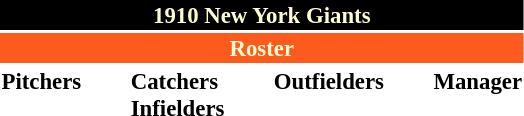<table class="toccolours" style="font-size: 95%;">
<tr>
<th colspan="10" style="background-color: black; color: #FFFDD0; text-align: center;">1910 New York Giants</th>
</tr>
<tr>
<td colspan="10" style="background-color: #fd5a1e; color: #FFFDD0; text-align: center;"><strong>Roster</strong></td>
</tr>
<tr>
<td valign="top"><strong>Pitchers</strong><br>









</td>
<td width="25px"></td>
<td valign="top"><strong>Catchers</strong><br>


<strong>Infielders</strong>






</td>
<td width="25px"></td>
<td valign="top"><strong>Outfielders</strong><br>





</td>
<td width="25px"></td>
<td valign="top"><strong>Manager</strong><br></td>
</tr>
</table>
